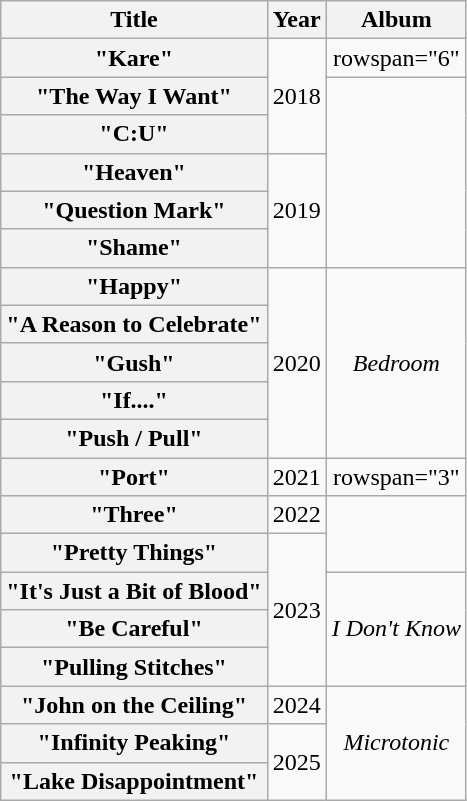<table class="wikitable plainrowheaders" style="text-align:center;" border="1">
<tr>
<th scope="col">Title</th>
<th scope="col">Year</th>
<th scope="col">Album</th>
</tr>
<tr>
<th scope="row">"Kare"</th>
<td rowspan="3">2018</td>
<td>rowspan="6" </td>
</tr>
<tr>
<th scope="row">"The Way I Want"</th>
</tr>
<tr>
<th scope="row">"C:U"</th>
</tr>
<tr>
<th scope="row">"Heaven"</th>
<td rowspan="3">2019</td>
</tr>
<tr>
<th scope="row">"Question Mark"</th>
</tr>
<tr>
<th scope="row">"Shame"</th>
</tr>
<tr>
<th scope="row">"Happy"</th>
<td rowspan="5">2020</td>
<td rowspan="5"><em>Bedroom</em></td>
</tr>
<tr>
<th scope="row">"A Reason to Celebrate"</th>
</tr>
<tr>
<th scope="row">"Gush"</th>
</tr>
<tr>
<th scope="row">"If...."</th>
</tr>
<tr>
<th scope="row">"Push / Pull"</th>
</tr>
<tr>
<th scope="row">"Port"</th>
<td>2021</td>
<td>rowspan="3" </td>
</tr>
<tr>
<th scope="row">"Three"</th>
<td>2022</td>
</tr>
<tr>
<th scope="row">"Pretty Things"</th>
<td rowspan="4">2023</td>
</tr>
<tr>
<th scope="row">"It's Just a Bit of Blood"</th>
<td rowspan="3"><em>I Don't Know</em></td>
</tr>
<tr>
<th scope="row">"Be Careful"</th>
</tr>
<tr>
<th scope="row">"Pulling Stitches"</th>
</tr>
<tr>
<th scope="row">"John on the Ceiling"</th>
<td rowspan="1">2024</td>
<td rowspan="3"><em>Microtonic</em></td>
</tr>
<tr>
<th scope="row">"Infinity Peaking"</th>
<td rowspan="2">2025</td>
</tr>
<tr>
<th scope="row">"Lake Disappointment"</th>
</tr>
</table>
